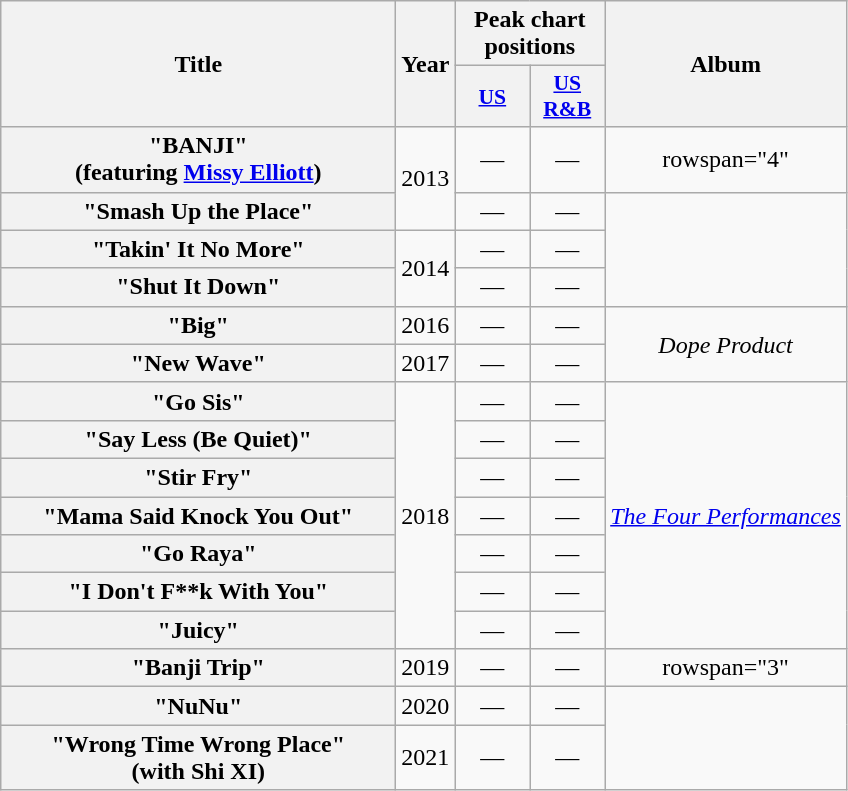<table class="wikitable plainrowheaders" style="text-align:center;" border="1">
<tr>
<th scope="col" rowspan="2" style="width:16em;">Title</th>
<th scope="col" rowspan="2">Year</th>
<th scope="col" colspan="2">Peak chart positions</th>
<th scope="col" rowspan="2">Album</th>
</tr>
<tr>
<th scope="col" style="width:3em;font-size:90%;"><a href='#'>US</a></th>
<th scope="col" style="width:3em;font-size:90%;"><a href='#'>US R&B</a></th>
</tr>
<tr>
<th scope="row">"BANJI" <br><span>(featuring <a href='#'>Missy Elliott</a>)</span></th>
<td rowspan="2">2013</td>
<td>—</td>
<td>—</td>
<td>rowspan="4" </td>
</tr>
<tr>
<th scope="row">"Smash Up the Place"</th>
<td>—</td>
<td>—</td>
</tr>
<tr>
<th scope="row">"Takin' It No More"</th>
<td rowspan="2">2014</td>
<td>—</td>
<td>—</td>
</tr>
<tr>
<th scope="row">"Shut It Down"</th>
<td>—</td>
<td>—</td>
</tr>
<tr>
<th scope="row">"Big"</th>
<td>2016</td>
<td>—</td>
<td>—</td>
<td rowspan="2"><em>Dope Product</em></td>
</tr>
<tr>
<th scope="row">"New Wave"</th>
<td>2017</td>
<td>—</td>
<td>—</td>
</tr>
<tr>
<th scope="row">"Go Sis"</th>
<td rowspan="7">2018</td>
<td>—</td>
<td>—</td>
<td rowspan="7"><em><a href='#'>The Four Performances</a></em></td>
</tr>
<tr>
<th scope="row">"Say Less (Be Quiet)"</th>
<td>—</td>
<td>—</td>
</tr>
<tr>
<th scope="row">"Stir Fry"</th>
<td>—</td>
<td>—</td>
</tr>
<tr>
<th scope="row">"Mama Said Knock You Out"</th>
<td>—</td>
<td>—</td>
</tr>
<tr>
<th scope="row">"Go Raya"</th>
<td>—</td>
<td>—</td>
</tr>
<tr>
<th scope="row">"I Don't F**k With You"</th>
<td>—</td>
<td>—</td>
</tr>
<tr>
<th scope="row">"Juicy"</th>
<td>—</td>
<td>—</td>
</tr>
<tr>
<th scope="row">"Banji Trip"</th>
<td>2019</td>
<td>—</td>
<td>—</td>
<td>rowspan="3" </td>
</tr>
<tr>
<th scope="row">"NuNu"</th>
<td>2020</td>
<td>—</td>
<td>—</td>
</tr>
<tr>
<th scope="row">"Wrong Time Wrong Place"<br><span>(with Shi XI)</span></th>
<td>2021</td>
<td>—</td>
<td>—</td>
</tr>
</table>
